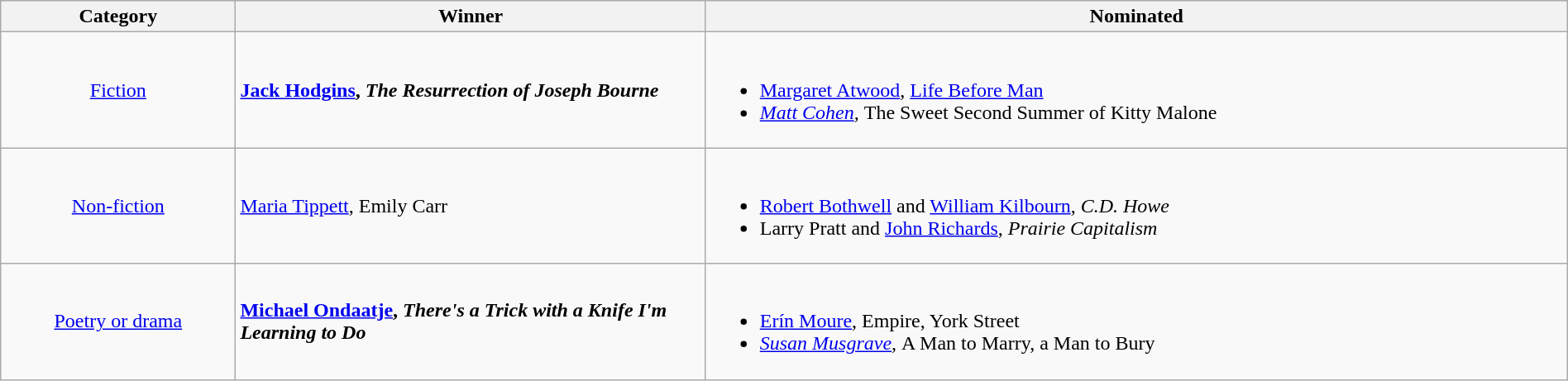<table class="wikitable" width="100%">
<tr>
<th width=15%>Category</th>
<th width=30%>Winner</th>
<th width=55%>Nominated</th>
</tr>
<tr>
<td align="center"><a href='#'>Fiction</a></td>
<td> <strong><a href='#'>Jack Hodgins</a>, <em>The Resurrection of Joseph Bourne<strong><em></td>
<td><br><ul><li><a href='#'>Margaret Atwood</a>, </em><a href='#'>Life Before Man</a><em></li><li><a href='#'>Matt Cohen</a>, </em>The Sweet Second Summer of Kitty Malone<em></li></ul></td>
</tr>
<tr>
<td align="center"><a href='#'>Non-fiction</a></td>
<td> </strong><a href='#'>Maria Tippett</a>, </em>Emily Carr</em></strong></td>
<td><br><ul><li><a href='#'>Robert Bothwell</a> and <a href='#'>William Kilbourn</a>, <em>C.D. Howe</em></li><li>Larry Pratt and <a href='#'>John Richards</a>, <em>Prairie Capitalism</em></li></ul></td>
</tr>
<tr>
<td align="center"><a href='#'>Poetry or drama</a></td>
<td> <strong><a href='#'>Michael Ondaatje</a>, <em>There's a Trick with a Knife I'm Learning to Do<strong><em></td>
<td><br><ul><li><a href='#'>Erín Moure</a>, </em>Empire, York Street<em></li><li><a href='#'>Susan Musgrave</a>, </em>A Man to Marry, a Man to Bury<em></li></ul></td>
</tr>
</table>
